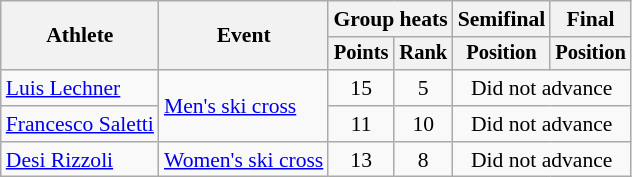<table class="wikitable" style="font-size:90%">
<tr>
<th rowspan="2">Athlete</th>
<th rowspan="2">Event</th>
<th colspan=2>Group heats</th>
<th>Semifinal</th>
<th>Final</th>
</tr>
<tr style="font-size:95%">
<th>Points</th>
<th>Rank</th>
<th>Position</th>
<th>Position</th>
</tr>
<tr align=center>
<td align=left><a href='#'>Luis Lechner</a></td>
<td align=left rowspan=2><a href='#'>Men's ski cross</a></td>
<td>15</td>
<td>5</td>
<td colspan=2>Did not advance</td>
</tr>
<tr align=center>
<td align=left><a href='#'>Francesco Saletti</a></td>
<td>11</td>
<td>10</td>
<td colspan=2>Did not advance</td>
</tr>
<tr align=center>
<td align=left><a href='#'>Desi Rizzoli</a></td>
<td align=left><a href='#'>Women's ski cross</a></td>
<td>13</td>
<td>8</td>
<td colspan=2>Did not advance</td>
</tr>
</table>
